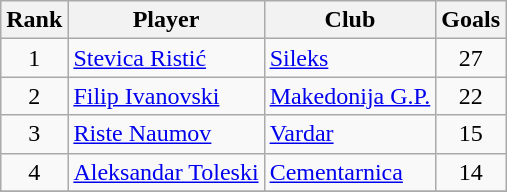<table class="wikitable" style="text-align:center">
<tr>
<th>Rank</th>
<th>Player</th>
<th>Club</th>
<th>Goals</th>
</tr>
<tr>
<td>1</td>
<td align="left"> <a href='#'>Stevica Ristić</a></td>
<td align="left"><a href='#'>Sileks</a></td>
<td>27</td>
</tr>
<tr>
<td>2</td>
<td align="left"> <a href='#'>Filip Ivanovski</a></td>
<td align="left"><a href='#'>Makedonija G.P.</a></td>
<td>22</td>
</tr>
<tr>
<td>3</td>
<td align="left"> <a href='#'>Riste Naumov</a></td>
<td align="left"><a href='#'>Vardar</a></td>
<td>15</td>
</tr>
<tr>
<td>4</td>
<td align="left"> <a href='#'>Aleksandar Toleski</a></td>
<td align="left"><a href='#'>Cementarnica</a></td>
<td>14</td>
</tr>
<tr>
</tr>
</table>
